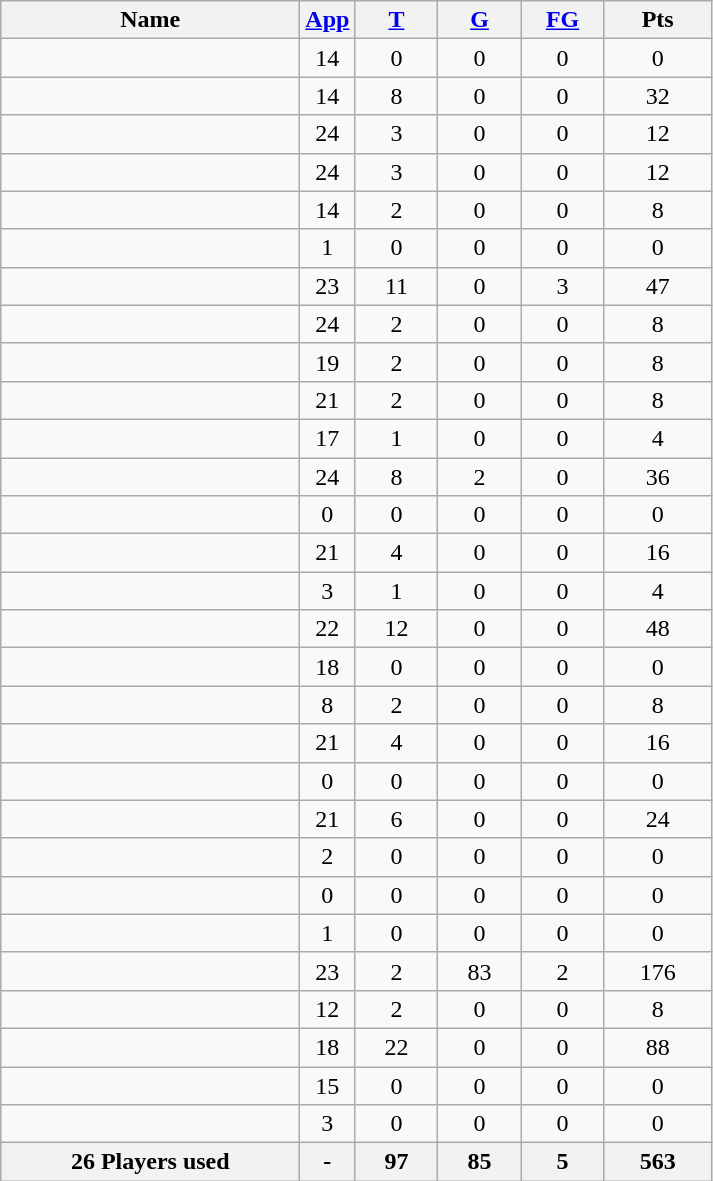<table class="wikitable sortable" style="text-align: center">
<tr>
<th style="width:12em">Name</th>
<th><a href='#'>App</a></th>
<th style="width:3em"><a href='#'>T</a></th>
<th style="width:3em"><a href='#'>G</a></th>
<th style="width:3em"><a href='#'>FG</a></th>
<th style="width:4em">Pts</th>
</tr>
<tr>
<td style="text-align:left;"></td>
<td>14</td>
<td>0</td>
<td>0</td>
<td>0</td>
<td>0</td>
</tr>
<tr>
<td style="text-align:left;"></td>
<td>14</td>
<td>8</td>
<td>0</td>
<td>0</td>
<td>32</td>
</tr>
<tr>
<td style="text-align:left;"></td>
<td>24</td>
<td>3</td>
<td>0</td>
<td>0</td>
<td>12</td>
</tr>
<tr>
<td style="text-align:left;"></td>
<td>24</td>
<td>3</td>
<td>0</td>
<td>0</td>
<td>12</td>
</tr>
<tr>
<td style="text-align:left;"></td>
<td>14</td>
<td>2</td>
<td>0</td>
<td>0</td>
<td>8</td>
</tr>
<tr>
<td style="text-align:left;"></td>
<td>1</td>
<td>0</td>
<td>0</td>
<td>0</td>
<td>0</td>
</tr>
<tr>
<td style="text-align:left;"></td>
<td>23</td>
<td>11</td>
<td>0</td>
<td>3</td>
<td>47</td>
</tr>
<tr>
<td style="text-align:left;"></td>
<td>24</td>
<td>2</td>
<td>0</td>
<td>0</td>
<td>8</td>
</tr>
<tr>
<td style="text-align:left;"></td>
<td>19</td>
<td>2</td>
<td>0</td>
<td>0</td>
<td>8</td>
</tr>
<tr>
<td style="text-align:left;"></td>
<td>21</td>
<td>2</td>
<td>0</td>
<td>0</td>
<td>8</td>
</tr>
<tr>
<td style="text-align:left;"></td>
<td>17</td>
<td>1</td>
<td>0</td>
<td>0</td>
<td>4</td>
</tr>
<tr>
<td style="text-align:left;"></td>
<td>24</td>
<td>8</td>
<td>2</td>
<td>0</td>
<td>36</td>
</tr>
<tr>
<td style="text-align:left;"></td>
<td>0</td>
<td>0</td>
<td>0</td>
<td>0</td>
<td>0</td>
</tr>
<tr>
<td style="text-align:left;"></td>
<td>21</td>
<td>4</td>
<td>0</td>
<td>0</td>
<td>16</td>
</tr>
<tr>
<td style="text-align:left;"></td>
<td>3</td>
<td>1</td>
<td>0</td>
<td>0</td>
<td>4</td>
</tr>
<tr>
<td style="text-align:left;"></td>
<td>22</td>
<td>12</td>
<td>0</td>
<td>0</td>
<td>48</td>
</tr>
<tr>
<td style="text-align:left;"></td>
<td>18</td>
<td>0</td>
<td>0</td>
<td>0</td>
<td>0</td>
</tr>
<tr>
<td style="text-align:left;"></td>
<td>8</td>
<td>2</td>
<td>0</td>
<td>0</td>
<td>8</td>
</tr>
<tr>
<td style="text-align:left;"></td>
<td>21</td>
<td>4</td>
<td>0</td>
<td>0</td>
<td>16</td>
</tr>
<tr>
<td style="text-align:left;"></td>
<td>0</td>
<td>0</td>
<td>0</td>
<td>0</td>
<td>0</td>
</tr>
<tr>
<td style="text-align:left;"></td>
<td>21</td>
<td>6</td>
<td>0</td>
<td>0</td>
<td>24</td>
</tr>
<tr>
<td style="text-align:left;"></td>
<td>2</td>
<td>0</td>
<td>0</td>
<td>0</td>
<td>0</td>
</tr>
<tr>
<td style="text-align:left;"></td>
<td>0</td>
<td>0</td>
<td>0</td>
<td>0</td>
<td>0</td>
</tr>
<tr>
<td style="text-align:left;"></td>
<td>1</td>
<td>0</td>
<td>0</td>
<td>0</td>
<td>0</td>
</tr>
<tr>
<td style="text-align:left;"></td>
<td>23</td>
<td>2</td>
<td>83</td>
<td>2</td>
<td>176</td>
</tr>
<tr>
<td style="text-align:left;"></td>
<td>12</td>
<td>2</td>
<td>0</td>
<td>0</td>
<td>8</td>
</tr>
<tr>
<td style="text-align:left;"></td>
<td>18</td>
<td>22</td>
<td>0</td>
<td>0</td>
<td>88</td>
</tr>
<tr>
<td style="text-align:left;"></td>
<td>15</td>
<td>0</td>
<td>0</td>
<td>0</td>
<td>0</td>
</tr>
<tr>
<td style="text-align:left;"></td>
<td>3</td>
<td>0</td>
<td>0</td>
<td>0</td>
<td>0</td>
</tr>
<tr class="sortbottom">
<th>26 Players used</th>
<th>-</th>
<th>97</th>
<th>85</th>
<th>5</th>
<th>563</th>
</tr>
</table>
